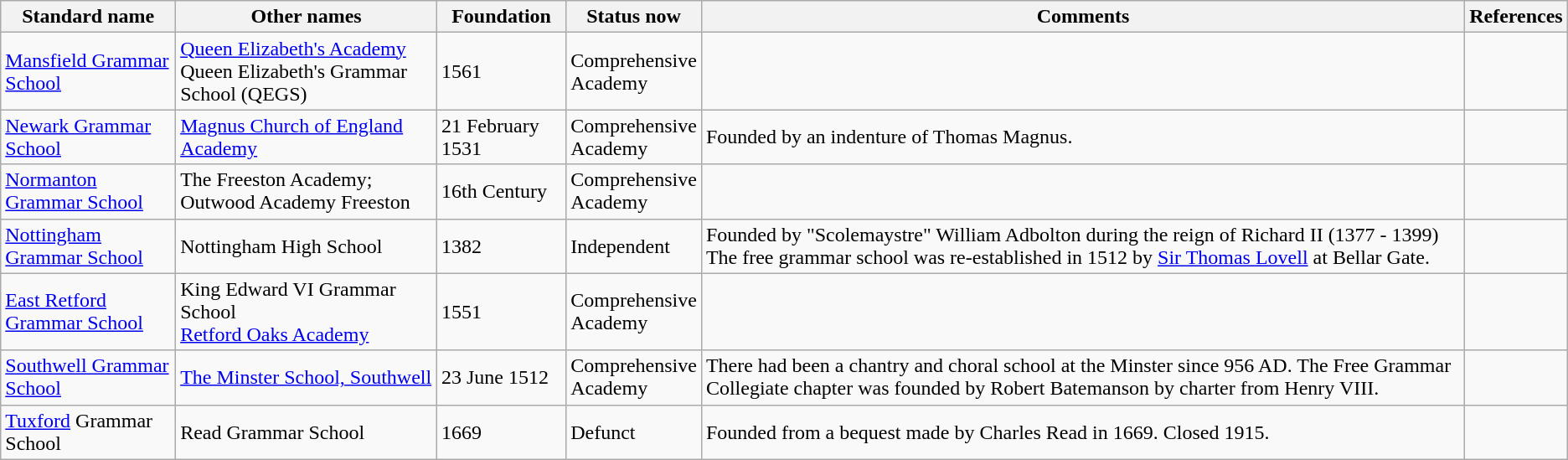<table class="wikitable">
<tr>
<th>Standard name</th>
<th>Other names</th>
<th>Foundation</th>
<th>Status now</th>
<th>Comments</th>
<th>References</th>
</tr>
<tr>
<td><a href='#'>Mansfield Grammar School</a></td>
<td><a href='#'>Queen Elizabeth's Academy</a><br>Queen Elizabeth's Grammar School (QEGS)</td>
<td>1561</td>
<td>Comprehensive<br>Academy</td>
<td></td>
<td></td>
</tr>
<tr>
<td><a href='#'>Newark Grammar School</a></td>
<td><a href='#'>Magnus Church of England Academy</a></td>
<td>21 February 1531</td>
<td>Comprehensive<br>Academy</td>
<td>Founded by an indenture of Thomas Magnus.</td>
<td></td>
</tr>
<tr>
<td><a href='#'>Normanton Grammar School</a></td>
<td>The Freeston Academy; Outwood Academy Freeston</td>
<td>16th Century</td>
<td>Comprehensive<br>Academy</td>
<td></td>
<td></td>
</tr>
<tr>
<td><a href='#'>Nottingham Grammar School</a></td>
<td>Nottingham High School</td>
<td>1382</td>
<td>Independent</td>
<td>Founded by "Scolemaystre" William Adbolton during the reign of Richard II (1377 - 1399)  The free grammar school was re-established in 1512 by <a href='#'>Sir Thomas Lovell</a> at Bellar Gate.</td>
<td></td>
</tr>
<tr>
<td><a href='#'>East Retford Grammar School</a></td>
<td>King Edward VI Grammar School<br><a href='#'>Retford Oaks Academy</a></td>
<td>1551</td>
<td>Comprehensive<br>Academy</td>
<td></td>
<td></td>
</tr>
<tr>
<td><a href='#'>Southwell Grammar School</a></td>
<td><a href='#'>The Minster School, Southwell</a></td>
<td>23 June 1512</td>
<td>Comprehensive<br>Academy</td>
<td>There had been a chantry and choral school at the Minster since 956 AD. The Free Grammar Collegiate chapter was founded by Robert Batemanson by charter from Henry VIII.</td>
<td></td>
</tr>
<tr>
<td><a href='#'>Tuxford</a> Grammar School</td>
<td>Read Grammar School</td>
<td>1669</td>
<td>Defunct</td>
<td>Founded from a bequest made by Charles Read in 1669. Closed 1915.</td>
<td></td>
</tr>
</table>
